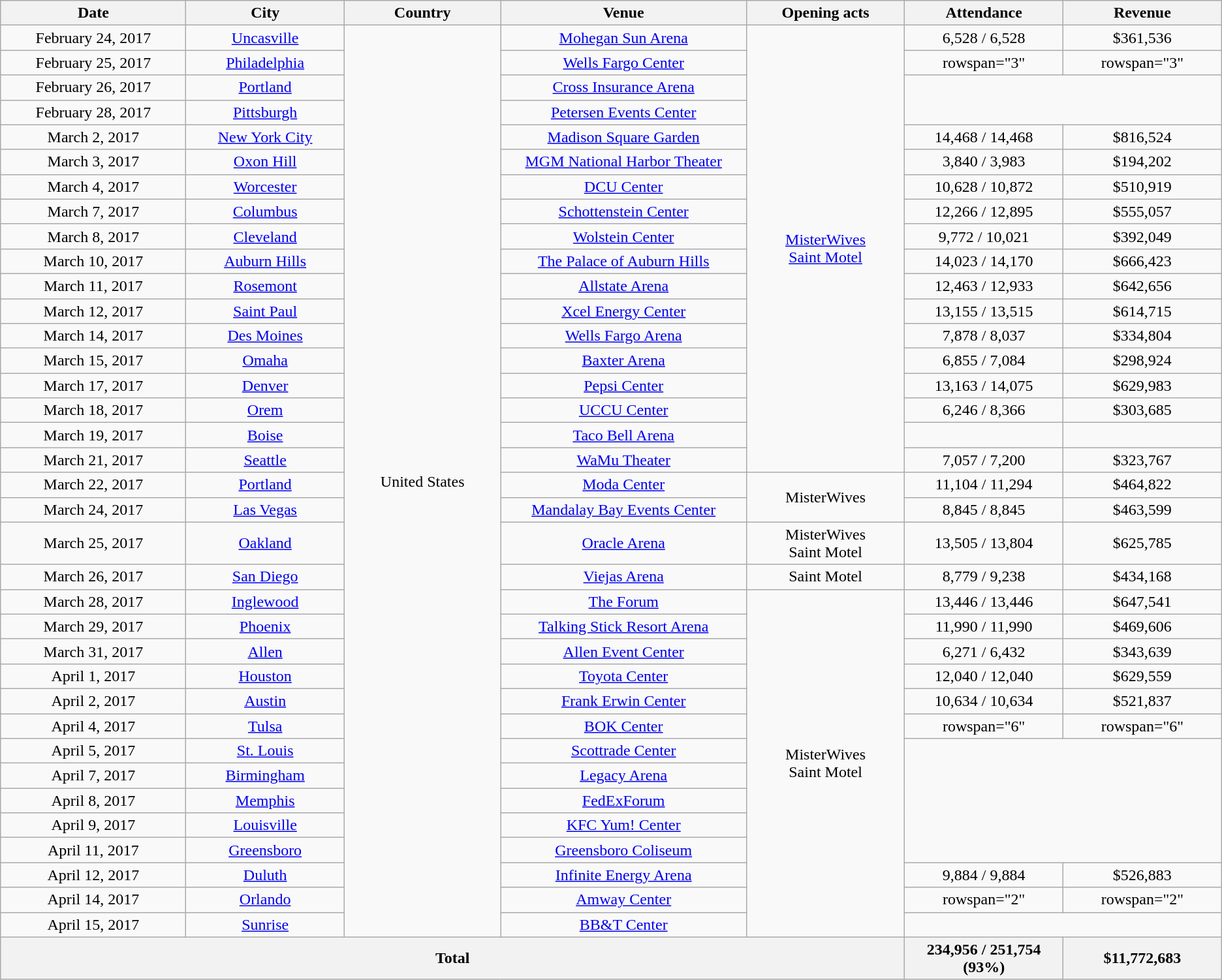<table class="wikitable" style="text-align:center;">
<tr>
<th scope="col" style="width:12em;">Date</th>
<th scope="col" style="width:10em;">City</th>
<th scope="col" style="width:10em;">Country</th>
<th scope="col" style="width:16em;">Venue</th>
<th scope="col" style="width:10em;">Opening acts</th>
<th scope="col" style="width:10em;">Attendance</th>
<th scope="col" style="width:10em;">Revenue</th>
</tr>
<tr>
<td>February 24, 2017</td>
<td><a href='#'>Uncasville</a></td>
<td rowspan="36">United States</td>
<td><a href='#'>Mohegan Sun Arena</a></td>
<td rowspan="18"><a href='#'>MisterWives</a><br><a href='#'>Saint Motel</a></td>
<td>6,528 / 6,528</td>
<td>$361,536</td>
</tr>
<tr>
<td>February 25, 2017</td>
<td><a href='#'>Philadelphia</a></td>
<td><a href='#'>Wells Fargo Center</a></td>
<td>rowspan="3" </td>
<td>rowspan="3" </td>
</tr>
<tr>
<td>February 26, 2017</td>
<td><a href='#'>Portland</a></td>
<td><a href='#'>Cross Insurance Arena</a></td>
</tr>
<tr>
<td>February 28, 2017</td>
<td><a href='#'>Pittsburgh</a></td>
<td><a href='#'>Petersen Events Center</a></td>
</tr>
<tr>
<td>March 2, 2017</td>
<td><a href='#'>New York City</a></td>
<td><a href='#'>Madison Square Garden</a></td>
<td>14,468 / 14,468</td>
<td>$816,524</td>
</tr>
<tr>
<td>March 3, 2017</td>
<td><a href='#'>Oxon Hill</a></td>
<td><a href='#'>MGM National Harbor Theater</a></td>
<td>3,840 / 3,983</td>
<td>$194,202</td>
</tr>
<tr>
<td>March 4, 2017</td>
<td><a href='#'>Worcester</a></td>
<td><a href='#'>DCU Center</a></td>
<td>10,628 / 10,872</td>
<td>$510,919</td>
</tr>
<tr>
<td>March 7, 2017</td>
<td><a href='#'>Columbus</a></td>
<td><a href='#'>Schottenstein Center</a></td>
<td>12,266 / 12,895</td>
<td>$555,057</td>
</tr>
<tr>
<td>March 8, 2017</td>
<td><a href='#'>Cleveland</a></td>
<td><a href='#'>Wolstein Center</a></td>
<td>9,772 / 10,021</td>
<td>$392,049</td>
</tr>
<tr>
<td>March 10, 2017</td>
<td><a href='#'>Auburn Hills</a></td>
<td><a href='#'>The Palace of Auburn Hills</a></td>
<td>14,023 / 14,170</td>
<td>$666,423</td>
</tr>
<tr>
<td>March 11, 2017</td>
<td><a href='#'>Rosemont</a></td>
<td><a href='#'>Allstate Arena</a></td>
<td>12,463 / 12,933</td>
<td>$642,656</td>
</tr>
<tr>
<td>March 12, 2017</td>
<td><a href='#'>Saint Paul</a></td>
<td><a href='#'>Xcel Energy Center</a></td>
<td>13,155 / 13,515</td>
<td>$614,715</td>
</tr>
<tr>
<td>March 14, 2017</td>
<td><a href='#'>Des Moines</a></td>
<td><a href='#'>Wells Fargo Arena</a></td>
<td>7,878 / 8,037</td>
<td>$334,804</td>
</tr>
<tr>
<td>March 15, 2017</td>
<td><a href='#'>Omaha</a></td>
<td><a href='#'>Baxter Arena</a></td>
<td>6,855 / 7,084</td>
<td>$298,924</td>
</tr>
<tr>
<td>March 17, 2017</td>
<td><a href='#'>Denver</a></td>
<td><a href='#'>Pepsi Center</a></td>
<td>13,163 / 14,075</td>
<td>$629,983</td>
</tr>
<tr>
<td>March 18, 2017</td>
<td><a href='#'>Orem</a></td>
<td><a href='#'>UCCU Center</a></td>
<td>6,246 / 8,366</td>
<td>$303,685</td>
</tr>
<tr>
<td>March 19, 2017</td>
<td><a href='#'>Boise</a></td>
<td><a href='#'>Taco Bell Arena</a></td>
<td></td>
<td></td>
</tr>
<tr>
<td>March 21, 2017</td>
<td><a href='#'>Seattle</a></td>
<td><a href='#'>WaMu Theater</a></td>
<td>7,057 / 7,200</td>
<td>$323,767</td>
</tr>
<tr>
<td>March 22, 2017</td>
<td><a href='#'>Portland</a></td>
<td><a href='#'>Moda Center</a></td>
<td rowspan="2">MisterWives</td>
<td>11,104 / 11,294</td>
<td>$464,822</td>
</tr>
<tr>
<td>March 24, 2017</td>
<td><a href='#'>Las Vegas</a></td>
<td><a href='#'>Mandalay Bay Events Center</a></td>
<td>8,845 / 8,845</td>
<td>$463,599</td>
</tr>
<tr>
<td>March 25, 2017</td>
<td><a href='#'>Oakland</a></td>
<td><a href='#'>Oracle Arena</a></td>
<td>MisterWives<br>Saint Motel</td>
<td>13,505 / 13,804</td>
<td>$625,785</td>
</tr>
<tr>
<td>March 26, 2017</td>
<td><a href='#'>San Diego</a></td>
<td><a href='#'>Viejas Arena</a></td>
<td>Saint Motel</td>
<td>8,779 / 9,238</td>
<td>$434,168</td>
</tr>
<tr>
<td>March 28, 2017</td>
<td><a href='#'>Inglewood</a></td>
<td><a href='#'>The Forum</a></td>
<td rowspan="14">MisterWives<br>Saint Motel</td>
<td>13,446 / 13,446</td>
<td>$647,541</td>
</tr>
<tr>
<td>March 29, 2017</td>
<td><a href='#'>Phoenix</a></td>
<td><a href='#'>Talking Stick Resort Arena</a></td>
<td>11,990 / 11,990</td>
<td>$469,606</td>
</tr>
<tr>
<td>March 31, 2017</td>
<td><a href='#'>Allen</a></td>
<td><a href='#'>Allen Event Center</a></td>
<td>6,271 / 6,432</td>
<td>$343,639</td>
</tr>
<tr>
<td>April 1, 2017</td>
<td><a href='#'>Houston</a></td>
<td><a href='#'>Toyota Center</a></td>
<td>12,040 / 12,040</td>
<td>$629,559</td>
</tr>
<tr>
<td>April 2, 2017</td>
<td><a href='#'>Austin</a></td>
<td><a href='#'>Frank Erwin Center</a></td>
<td>10,634 / 10,634</td>
<td>$521,837</td>
</tr>
<tr>
<td>April 4, 2017</td>
<td><a href='#'>Tulsa</a></td>
<td><a href='#'>BOK Center</a></td>
<td>rowspan="6" </td>
<td>rowspan="6" </td>
</tr>
<tr>
<td>April 5, 2017</td>
<td><a href='#'>St. Louis</a></td>
<td><a href='#'>Scottrade Center</a></td>
</tr>
<tr>
<td>April 7, 2017</td>
<td><a href='#'>Birmingham</a></td>
<td><a href='#'>Legacy Arena</a></td>
</tr>
<tr>
<td>April 8, 2017</td>
<td><a href='#'>Memphis</a></td>
<td><a href='#'>FedExForum</a></td>
</tr>
<tr>
<td>April 9, 2017</td>
<td><a href='#'>Louisville</a></td>
<td><a href='#'>KFC Yum! Center</a></td>
</tr>
<tr>
<td>April 11, 2017</td>
<td><a href='#'>Greensboro</a></td>
<td><a href='#'>Greensboro Coliseum</a></td>
</tr>
<tr>
<td>April 12, 2017</td>
<td><a href='#'>Duluth</a></td>
<td><a href='#'>Infinite Energy Arena</a></td>
<td>9,884 / 9,884</td>
<td>$526,883</td>
</tr>
<tr>
<td>April 14, 2017</td>
<td><a href='#'>Orlando</a></td>
<td><a href='#'>Amway Center</a></td>
<td>rowspan="2" </td>
<td>rowspan="2" </td>
</tr>
<tr>
<td>April 15, 2017</td>
<td><a href='#'>Sunrise</a></td>
<td><a href='#'>BB&T Center</a></td>
</tr>
<tr>
<th colspan="5">Total</th>
<th>234,956 / 251,754 (93%)</th>
<th>$11,772,683</th>
</tr>
</table>
